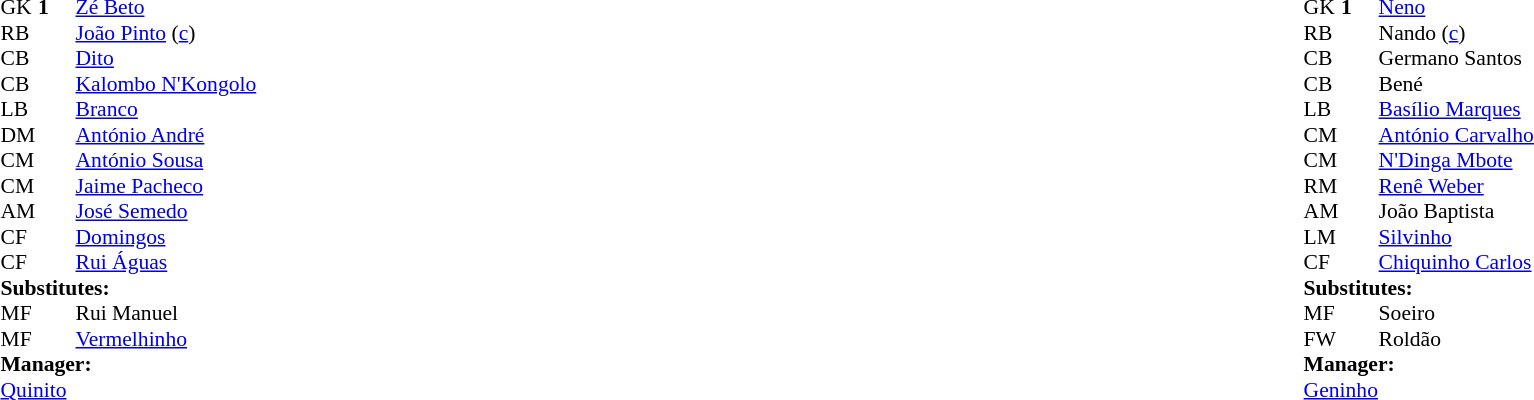<table width="100%">
<tr>
<td valign="top" width="50%"><br><table style="font-size: 90%" cellspacing="0" cellpadding="0">
<tr>
<td colspan="4"></td>
</tr>
<tr>
<th width=25></th>
<th width=25></th>
</tr>
<tr>
<td>GK</td>
<td><strong>1</strong></td>
<td> <a href='#'>Zé Beto</a></td>
</tr>
<tr>
<td>RB</td>
<td></td>
<td> <a href='#'>João Pinto</a> (<a href='#'>c</a>)</td>
</tr>
<tr>
<td>CB</td>
<td></td>
<td> <a href='#'>Dito</a></td>
</tr>
<tr>
<td>CB</td>
<td></td>
<td> <a href='#'>Kalombo N'Kongolo</a></td>
</tr>
<tr>
<td>LB</td>
<td></td>
<td> <a href='#'>Branco</a></td>
<td></td>
<td></td>
</tr>
<tr>
<td>DM</td>
<td></td>
<td> <a href='#'>António André</a></td>
</tr>
<tr>
<td>CM</td>
<td></td>
<td> <a href='#'>António Sousa</a></td>
</tr>
<tr>
<td>CM</td>
<td></td>
<td> <a href='#'>Jaime Pacheco</a></td>
</tr>
<tr>
<td>AM</td>
<td></td>
<td> <a href='#'>José Semedo</a></td>
<td></td>
<td></td>
</tr>
<tr>
<td>CF</td>
<td></td>
<td> <a href='#'>Domingos</a></td>
</tr>
<tr>
<td>CF</td>
<td></td>
<td> <a href='#'>Rui Águas</a></td>
</tr>
<tr>
<td colspan=3><strong>Substitutes:</strong></td>
</tr>
<tr>
<td>MF</td>
<td></td>
<td> Rui Manuel</td>
<td></td>
<td></td>
</tr>
<tr>
<td>MF</td>
<td></td>
<td> <a href='#'>Vermelhinho</a></td>
<td></td>
<td></td>
</tr>
<tr>
<td colspan=3><strong>Manager:</strong></td>
</tr>
<tr>
<td colspan=4> <a href='#'>Quinito</a></td>
</tr>
</table>
</td>
<td valign="top"></td>
<td valign="top" width="50%"><br><table style="font-size: 90%" cellspacing="0" cellpadding="0" align=center>
<tr>
<td colspan="4"></td>
</tr>
<tr>
<th width=25></th>
<th width=25></th>
</tr>
<tr>
<td>GK</td>
<td><strong>1</strong></td>
<td> <a href='#'>Neno</a></td>
</tr>
<tr>
<td>RB</td>
<td></td>
<td> Nando (<a href='#'>c</a>)</td>
</tr>
<tr>
<td>CB</td>
<td></td>
<td> Germano Santos</td>
</tr>
<tr>
<td>CB</td>
<td></td>
<td> Bené</td>
</tr>
<tr>
<td>LB</td>
<td></td>
<td> <a href='#'>Basílio Marques</a></td>
</tr>
<tr>
<td>CM</td>
<td></td>
<td> <a href='#'>António Carvalho</a></td>
</tr>
<tr>
<td>CM</td>
<td></td>
<td> <a href='#'>N'Dinga Mbote</a></td>
</tr>
<tr>
<td>RM</td>
<td></td>
<td> <a href='#'>Renê Weber</a></td>
</tr>
<tr>
<td>AM</td>
<td></td>
<td> João Baptista</td>
<td></td>
<td></td>
</tr>
<tr>
<td>LM</td>
<td></td>
<td> <a href='#'>Silvinho</a></td>
<td></td>
<td></td>
</tr>
<tr>
<td>CF</td>
<td></td>
<td> <a href='#'>Chiquinho Carlos</a></td>
</tr>
<tr>
<td colspan=3><strong>Substitutes:</strong></td>
</tr>
<tr>
<td>MF</td>
<td></td>
<td> Soeiro</td>
<td></td>
<td></td>
</tr>
<tr>
<td>FW</td>
<td></td>
<td> Roldão</td>
<td></td>
<td></td>
</tr>
<tr>
<td colspan=3><strong>Manager:</strong></td>
</tr>
<tr>
<td colspan=4> <a href='#'>Geninho</a></td>
</tr>
</table>
</td>
</tr>
</table>
